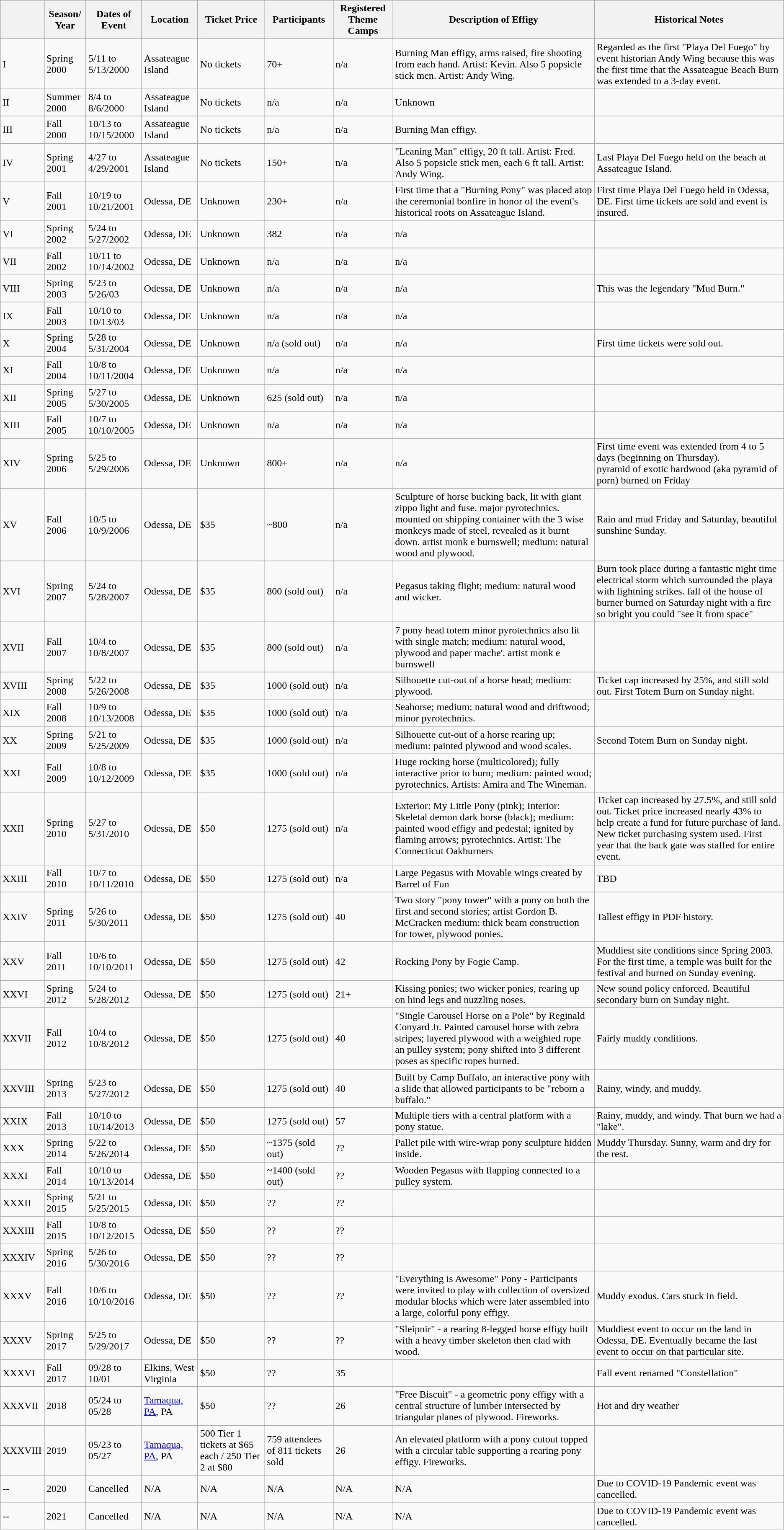<table class="wikitable">
<tr>
<th></th>
<th>Season/ Year</th>
<th>Dates of Event</th>
<th>Location</th>
<th>Ticket Price</th>
<th>Participants</th>
<th>Registered Theme Camps</th>
<th>Description of Effigy</th>
<th>Historical Notes</th>
</tr>
<tr>
<td>I</td>
<td>Spring 2000</td>
<td>5/11 to 5/13/2000</td>
<td>Assateague Island</td>
<td>No tickets</td>
<td>70+</td>
<td>n/a</td>
<td>Burning Man effigy, arms raised, fire shooting from each hand. Artist: Kevin. Also 5 popsicle stick men. Artist: Andy Wing.</td>
<td>Regarded as the first "Playa Del Fuego" by event historian Andy Wing because this was the first time that the Assateague Beach Burn was extended to a 3-day event.</td>
</tr>
<tr>
<td>II</td>
<td>Summer 2000</td>
<td>8/4 to 8/6/2000</td>
<td>Assateague Island</td>
<td>No tickets</td>
<td>n/a</td>
<td>n/a</td>
<td>Unknown</td>
<td></td>
</tr>
<tr>
<td>III</td>
<td>Fall 2000</td>
<td>10/13 to 10/15/2000</td>
<td>Assateague Island</td>
<td>No tickets</td>
<td>n/a</td>
<td>n/a</td>
<td>Burning Man effigy.</td>
<td></td>
</tr>
<tr>
<td>IV</td>
<td>Spring 2001</td>
<td>4/27 to 4/29/2001</td>
<td>Assateague Island</td>
<td>No tickets</td>
<td>150+</td>
<td>n/a</td>
<td>"Leaning Man" effigy, 20 ft tall. Artist: Fred. Also 5 popsicle stick men, each 6 ft tall. Artist: Andy Wing.</td>
<td>Last Playa Del Fuego held on the beach at Assateague Island.</td>
</tr>
<tr>
<td>V</td>
<td>Fall 2001</td>
<td>10/19 to 10/21/2001</td>
<td>Odessa, DE</td>
<td>Unknown</td>
<td>230+</td>
<td>n/a</td>
<td>First time that a "Burning Pony" was placed atop the ceremonial bonfire in honor of the event's historical roots on Assateague Island.</td>
<td>First time Playa Del Fuego held in Odessa, DE. First time tickets are sold and event is insured.</td>
</tr>
<tr>
<td>VI</td>
<td>Spring 2002</td>
<td>5/24 to 5/27/2002</td>
<td>Odessa, DE</td>
<td>Unknown</td>
<td>382</td>
<td>n/a</td>
<td>n/a</td>
<td></td>
</tr>
<tr>
<td>VII</td>
<td>Fall 2002</td>
<td>10/11 to 10/14/2002</td>
<td>Odessa, DE</td>
<td>Unknown</td>
<td>n/a</td>
<td>n/a</td>
<td>n/a</td>
<td></td>
</tr>
<tr>
<td>VIII</td>
<td>Spring 2003</td>
<td>5/23 to 5/26/03</td>
<td>Odessa, DE</td>
<td>Unknown</td>
<td>n/a</td>
<td>n/a</td>
<td>n/a</td>
<td>This was the legendary "Mud Burn."</td>
</tr>
<tr>
<td>IX</td>
<td>Fall 2003</td>
<td>10/10 to 10/13/03</td>
<td>Odessa, DE</td>
<td>Unknown</td>
<td>n/a</td>
<td>n/a</td>
<td>n/a</td>
<td></td>
</tr>
<tr>
<td>X</td>
<td>Spring 2004</td>
<td>5/28 to 5/31/2004</td>
<td>Odessa, DE</td>
<td>Unknown</td>
<td>n/a (sold out)</td>
<td>n/a</td>
<td>n/a</td>
<td>First time tickets were sold out.</td>
</tr>
<tr>
<td>XI</td>
<td>Fall 2004</td>
<td>10/8 to 10/11/2004</td>
<td>Odessa, DE</td>
<td>Unknown</td>
<td>n/a</td>
<td>n/a</td>
<td>n/a</td>
<td></td>
</tr>
<tr>
<td>XII</td>
<td>Spring 2005</td>
<td>5/27 to 5/30/2005</td>
<td>Odessa, DE</td>
<td>Unknown</td>
<td>625 (sold out)</td>
<td>n/a</td>
<td>n/a</td>
<td></td>
</tr>
<tr>
<td>XIII</td>
<td>Fall 2005</td>
<td>10/7 to 10/10/2005</td>
<td>Odessa, DE</td>
<td>Unknown</td>
<td>n/a</td>
<td>n/a</td>
<td>n/a</td>
<td></td>
</tr>
<tr>
<td>XIV</td>
<td>Spring 2006</td>
<td>5/25 to 5/29/2006</td>
<td>Odessa, DE</td>
<td>Unknown</td>
<td>800+</td>
<td>n/a</td>
<td>n/a</td>
<td>First time event was extended from 4 to 5 days (beginning on Thursday).<br>pyramid of exotic hardwood (aka pyramid of porn) burned on Friday</td>
</tr>
<tr>
<td>XV</td>
<td>Fall 2006</td>
<td>10/5 to 10/9/2006</td>
<td>Odessa, DE</td>
<td>$35</td>
<td>~800</td>
<td>n/a</td>
<td>Sculpture of horse bucking back, lit with giant zippo light and fuse. major pyrotechnics. mounted on shipping container with the 3 wise monkeys made of steel, revealed as it burnt down. artist monk e burnswell; medium: natural wood and plywood.</td>
<td>Rain and mud Friday and Saturday, beautiful sunshine Sunday.</td>
</tr>
<tr>
<td>XVI</td>
<td>Spring 2007</td>
<td>5/24 to 5/28/2007</td>
<td>Odessa, DE</td>
<td>$35</td>
<td>800 (sold out)</td>
<td>n/a</td>
<td>Pegasus taking flight; medium: natural wood and wicker.</td>
<td>Burn took place during a fantastic night time electrical storm which surrounded the playa with lightning strikes. fall of the house of burner burned on Saturday night with a fire so bright you could "see it from space"</td>
</tr>
<tr>
<td>XVII</td>
<td>Fall 2007</td>
<td>10/4 to 10/8/2007</td>
<td>Odessa, DE</td>
<td>$35</td>
<td>800 (sold out)</td>
<td>n/a</td>
<td>7 pony head totem  minor pyrotechnics also lit with single match; medium: natural wood, plywood and paper mache'. artist monk e burnswell</td>
<td></td>
</tr>
<tr>
<td>XVIII</td>
<td>Spring 2008</td>
<td>5/22 to 5/26/2008</td>
<td>Odessa, DE</td>
<td>$35</td>
<td>1000 (sold out)</td>
<td>n/a</td>
<td>Silhouette cut-out of a horse head; medium: plywood.</td>
<td>Ticket cap increased by 25%, and still sold out. First Totem Burn on Sunday night.</td>
</tr>
<tr>
<td>XIX</td>
<td>Fall 2008</td>
<td>10/9 to 10/13/2008</td>
<td>Odessa, DE</td>
<td>$35</td>
<td>1000 (sold out)</td>
<td>n/a</td>
<td>Seahorse; medium: natural wood and driftwood; minor pyrotechnics.</td>
<td></td>
</tr>
<tr>
<td>XX</td>
<td>Spring 2009</td>
<td>5/21 to 5/25/2009</td>
<td>Odessa, DE</td>
<td>$35</td>
<td>1000 (sold out)</td>
<td>n/a</td>
<td>Silhouette cut-out of a horse rearing up; medium: painted plywood and wood scales.</td>
<td>Second Totem Burn on Sunday night.</td>
</tr>
<tr>
<td>XXI</td>
<td>Fall 2009</td>
<td>10/8 to 10/12/2009</td>
<td>Odessa, DE</td>
<td>$35</td>
<td>1000 (sold out)</td>
<td>n/a</td>
<td>Huge rocking horse (multicolored); fully interactive prior to burn; medium: painted wood; pyrotechnics. Artists: Amira and The Wineman.</td>
<td></td>
</tr>
<tr>
<td>XXII</td>
<td>Spring 2010</td>
<td>5/27 to 5/31/2010</td>
<td>Odessa, DE</td>
<td>$50</td>
<td>1275 (sold out)</td>
<td>n/a</td>
<td>Exterior: My Little Pony (pink); Interior: Skeletal demon dark horse (black); medium: painted wood effigy and pedestal; ignited by flaming arrows; pyrotechnics. Artist: The Connecticut Oakburners</td>
<td>Ticket cap increased by 27.5%, and still sold out. Ticket price increased nearly 43% to help create a fund for future purchase of land. New ticket purchasing system used. First year that the back gate was staffed for entire event.</td>
</tr>
<tr>
<td>XXIII</td>
<td>Fall 2010</td>
<td>10/7 to 10/11/2010</td>
<td>Odessa, DE</td>
<td>$50</td>
<td>1275 (sold out)</td>
<td>n/a</td>
<td>Large Pegasus with Movable wings created by Barrel of Fun</td>
<td>TBD</td>
</tr>
<tr>
<td>XXIV</td>
<td>Spring 2011</td>
<td>5/26 to 5/30/2011</td>
<td>Odessa, DE</td>
<td>$50</td>
<td>1275 (sold out)</td>
<td>40</td>
<td>Two story "pony tower" with a pony on both the first and second stories; artist Gordon B. McCracken medium: thick beam construction for tower, plywood ponies.</td>
<td>Tallest effigy in PDF history.</td>
</tr>
<tr>
<td>XXV</td>
<td>Fall 2011</td>
<td>10/6 to 10/10/2011</td>
<td>Odessa, DE</td>
<td>$50</td>
<td>1275 (sold out)</td>
<td>42</td>
<td>Rocking Pony by Fogie Camp.</td>
<td>Muddiest site conditions since Spring 2003. For the first time, a temple was built for the festival and burned on Sunday evening.</td>
</tr>
<tr>
<td>XXVI</td>
<td>Spring 2012</td>
<td>5/24 to 5/28/2012</td>
<td>Odessa, DE</td>
<td>$50</td>
<td>1275 (sold out)</td>
<td>21+</td>
<td>Kissing ponies; two wicker ponies, rearing up on hind legs and nuzzling noses.</td>
<td>New sound policy enforced. Beautiful secondary burn on Sunday night.</td>
</tr>
<tr>
<td>XXVII</td>
<td>Fall 2012</td>
<td>10/4 to 10/8/2012</td>
<td>Odessa, DE</td>
<td>$50</td>
<td>1275 (sold out)</td>
<td>40</td>
<td>"Single Carousel Horse on a Pole" by Reginald Conyard Jr. Painted carousel horse with zebra stripes; layered plywood with a weighted rope an pulley system; pony shifted into 3 different poses as specific ropes burned.</td>
<td>Fairly muddy conditions.</td>
</tr>
<tr>
<td>XXVIII</td>
<td>Spring 2013</td>
<td>5/23 to 5/27/2012</td>
<td>Odessa, DE</td>
<td>$50</td>
<td>1275 (sold out)</td>
<td>40</td>
<td>Built by Camp Buffalo, an interactive pony with a slide that allowed participants to be "reborn a buffalo."</td>
<td>Rainy, windy, and muddy.</td>
</tr>
<tr>
<td>XXIX</td>
<td>Fall 2013</td>
<td>10/10 to 10/14/2013</td>
<td>Odessa, DE</td>
<td>$50</td>
<td>1275 (sold out)</td>
<td>57</td>
<td>Multiple tiers with a central platform with a pony statue.</td>
<td>Rainy, muddy, and windy. That burn we had a "lake".</td>
</tr>
<tr>
<td>XXX</td>
<td>Spring 2014</td>
<td>5/22 to 5/26/2014</td>
<td>Odessa, DE</td>
<td>$50</td>
<td>~1375 (sold out)</td>
<td>??</td>
<td>Pallet pile with wire-wrap pony sculpture hidden inside.</td>
<td>Muddy Thursday.  Sunny, warm and dry for the rest.</td>
</tr>
<tr>
<td>XXXI</td>
<td>Fall 2014</td>
<td>10/10 to 10/13/2014</td>
<td>Odessa, DE</td>
<td>$50</td>
<td>~1400 (sold out)</td>
<td>??</td>
<td>Wooden Pegasus with flapping connected to a pulley system.</td>
<td></td>
</tr>
<tr>
<td>XXXII</td>
<td>Spring 2015</td>
<td>5/21 to 5/25/2015</td>
<td>Odessa, DE</td>
<td>$50</td>
<td>??</td>
<td>??</td>
<td></td>
<td></td>
</tr>
<tr>
<td>XXXIII</td>
<td>Fall 2015</td>
<td>10/8 to 10/12/2015</td>
<td>Odessa, DE</td>
<td>$50</td>
<td>??</td>
<td>??</td>
<td></td>
<td></td>
</tr>
<tr>
<td>XXXIV</td>
<td>Spring 2016</td>
<td>5/26 to 5/30/2016</td>
<td>Odessa, DE</td>
<td>$50</td>
<td>??</td>
<td>??</td>
<td></td>
<td></td>
</tr>
<tr>
<td>XXXV</td>
<td>Fall 2016</td>
<td>10/6 to 10/10/2016</td>
<td>Odessa, DE</td>
<td>$50</td>
<td>??</td>
<td>??</td>
<td>"Everything is Awesome" Pony - Participants were invited to play with collection of oversized modular blocks which were later assembled into a large, colorful pony effigy.</td>
<td>Muddy exodus. Cars stuck in field.</td>
</tr>
<tr>
<td>XXXV</td>
<td>Spring 2017</td>
<td>5/25 to 5/29/2017</td>
<td>Odessa, DE</td>
<td>$50</td>
<td>??</td>
<td>??</td>
<td>"Sleipnir" - a rearing 8-legged horse effigy built with a heavy timber skeleton then clad with wood.</td>
<td>Muddiest event to occur on the land in Odessa, DE. Eventually became the last event to occur on that particular site.</td>
</tr>
<tr>
<td>XXXVI</td>
<td>Fall 2017</td>
<td>09/28 to 10/01</td>
<td>Elkins, West Virginia</td>
<td>$50</td>
<td>??</td>
<td>35</td>
<td></td>
<td>Fall event renamed "Constellation"</td>
</tr>
<tr>
<td>XXXVII</td>
<td>2018</td>
<td>05/24 to 05/28</td>
<td><a href='#'>Tamaqua, PA</a>, PA</td>
<td>$50</td>
<td>??</td>
<td>26</td>
<td>"Free Biscuit" - a geometric pony effigy with a central structure of lumber intersected by triangular planes of plywood. Fireworks.</td>
<td>Hot and dry weather</td>
</tr>
<tr>
<td>XXXVIII</td>
<td>2019</td>
<td>05/23 to 05/27</td>
<td><a href='#'>Tamaqua, PA</a>, PA</td>
<td>500 Tier 1 tickets at $65 each / 250 Tier 2 at $80</td>
<td>759 attendees of 811 tickets sold</td>
<td>26</td>
<td>An elevated platform with a pony cutout topped with a circular table supporting a rearing pony effigy. Fireworks.</td>
<td></td>
</tr>
<tr>
<td>--</td>
<td>2020</td>
<td>Cancelled</td>
<td>N/A</td>
<td>N/A</td>
<td>N/A</td>
<td>N/A</td>
<td>N/A</td>
<td>Due to COVID-19 Pandemic event was cancelled.</td>
</tr>
<tr>
<td>--</td>
<td>2021</td>
<td>Cancelled</td>
<td>N/A</td>
<td>N/A</td>
<td>N/A</td>
<td>N/A</td>
<td>N/A</td>
<td>Due to COVID-19 Pandemic event was cancelled.</td>
</tr>
</table>
